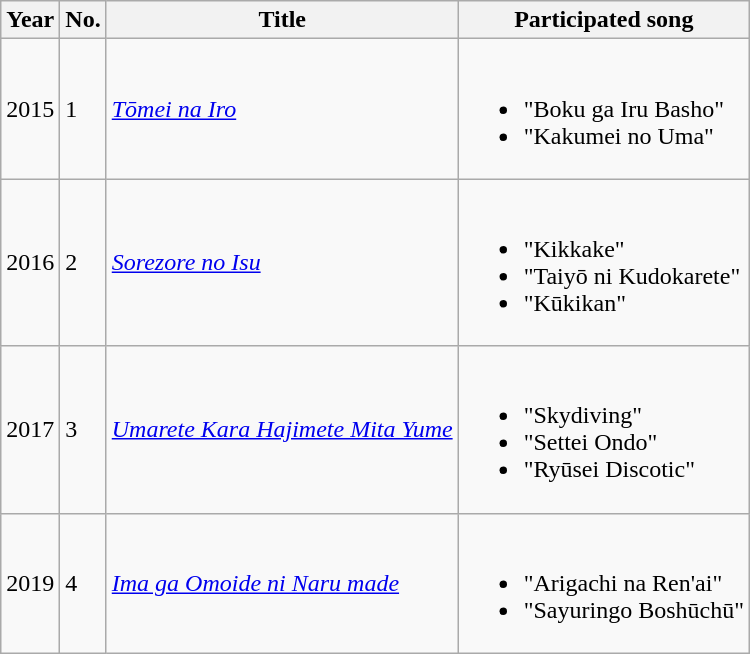<table class="wikitable sortable">
<tr>
<th>Year</th>
<th data-sort-type="number">No.</th>
<th>Title</th>
<th class="unsortable">Participated song</th>
</tr>
<tr>
<td>2015</td>
<td>1</td>
<td><em><a href='#'>Tōmei na Iro</a></em></td>
<td><br><ul><li>"Boku ga Iru Basho"</li><li>"Kakumei no Uma"</li></ul></td>
</tr>
<tr>
<td>2016</td>
<td>2</td>
<td><em><a href='#'>Sorezore no Isu</a></em></td>
<td><br><ul><li>"Kikkake"</li><li>"Taiyō ni Kudokarete"</li><li>"Kūkikan"</li></ul></td>
</tr>
<tr>
<td>2017</td>
<td>3</td>
<td><em><a href='#'>Umarete Kara Hajimete Mita Yume</a></em></td>
<td><br><ul><li>"Skydiving"</li><li>"Settei Ondo"</li><li>"Ryūsei Discotic"</li></ul></td>
</tr>
<tr>
<td>2019</td>
<td>4</td>
<td><em><a href='#'>Ima ga Omoide ni Naru made</a></em></td>
<td><br><ul><li>"Arigachi na Ren'ai"</li><li>"Sayuringo Boshūchū"</li></ul></td>
</tr>
</table>
